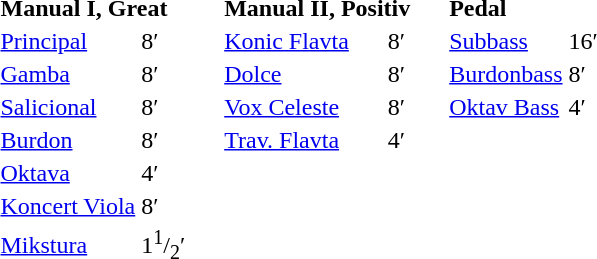<table border="0" cellspacing="0" cellpadding="10" style="border-collapse:collapse;">
<tr>
<td style="vertical-align:top"><br><table border="0">
<tr>
<td colspan=2><strong>Manual I, Great</strong><br></td>
</tr>
<tr>
<td><a href='#'>Principal</a></td>
<td>8′</td>
</tr>
<tr>
<td><a href='#'>Gamba</a></td>
<td>8′</td>
</tr>
<tr>
<td><a href='#'>Salicional</a></td>
<td>8′</td>
</tr>
<tr>
<td><a href='#'>Burdon</a></td>
<td>8′</td>
</tr>
<tr>
<td><a href='#'>Oktava</a></td>
<td>4′</td>
</tr>
<tr>
<td><a href='#'>Koncert Viola</a></td>
<td>8′</td>
</tr>
<tr>
<td><a href='#'>Mikstura</a></td>
<td>1<sup>1</sup>/<sub>2</sub>′</td>
</tr>
</table>
</td>
<td style="vertical-align:top"><br><table border="0">
<tr>
<td colspan=2><strong>Manual II, Positiv</strong><br></td>
</tr>
<tr>
<td><a href='#'>Konic Flavta</a></td>
<td>8′</td>
</tr>
<tr>
<td><a href='#'>Dolce</a></td>
<td>8′</td>
</tr>
<tr>
<td><a href='#'>Vox Celeste</a></td>
<td>8′</td>
</tr>
<tr>
<td><a href='#'>Trav. Flavta</a></td>
<td>4′</td>
</tr>
</table>
</td>
<td style="vertical-align:top"><br><table border="0">
<tr>
<td colspan=2><strong>Pedal</strong><br></td>
</tr>
<tr>
<td><a href='#'>Subbass</a></td>
<td>16′</td>
</tr>
<tr>
<td><a href='#'>Burdonbass</a></td>
<td>8′</td>
</tr>
<tr>
<td><a href='#'>Oktav Bass</a></td>
<td>4′</td>
</tr>
<tr>
</tr>
</table>
</td>
</tr>
</table>
